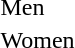<table>
<tr>
<td>Men<br></td>
<td></td>
<td></td>
<td></td>
</tr>
<tr>
<td>Women<br></td>
<td></td>
<td></td>
<td></td>
</tr>
</table>
